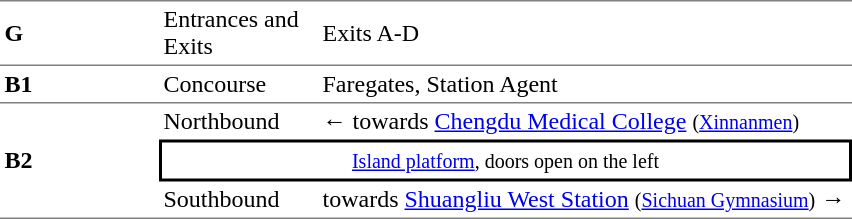<table cellspacing=0 cellpadding=3>
<tr>
<td style="border-top:solid 1px gray;border-bottom:solid 1px gray;" width=100><strong>G</strong></td>
<td style="border-top:solid 1px gray;border-bottom:solid 1px gray;" width=100>Entrances and Exits</td>
<td style="border-top:solid 1px gray;border-bottom:solid 1px gray;" width=350>Exits A-D</td>
</tr>
<tr>
<td style="border-bottom:solid 1px gray;"><strong>B1</strong></td>
<td style="border-bottom:solid 1px gray;">Concourse</td>
<td style="border-bottom:solid 1px gray;">Faregates, Station Agent</td>
</tr>
<tr>
<td style="border-bottom:solid 1px gray;" rowspan=3><strong>B2</strong></td>
<td>Northbound</td>
<td>←  towards <a href='#'>Chengdu Medical College</a> <small>(<a href='#'>Xinnanmen</a>)</small></td>
</tr>
<tr>
<td style="border-right:solid 2px black;border-left:solid 2px black;border-top:solid 2px black;border-bottom:solid 2px black;text-align:center;" colspan=2><small><a href='#'>Island platform</a>, doors open on the left</small></td>
</tr>
<tr>
<td style="border-bottom:solid 1px gray;">Southbound</td>
<td style="border-bottom:solid 1px gray;">  towards <a href='#'>Shuangliu West Station</a> <small>(<a href='#'>Sichuan Gymnasium</a>)</small> →</td>
</tr>
</table>
